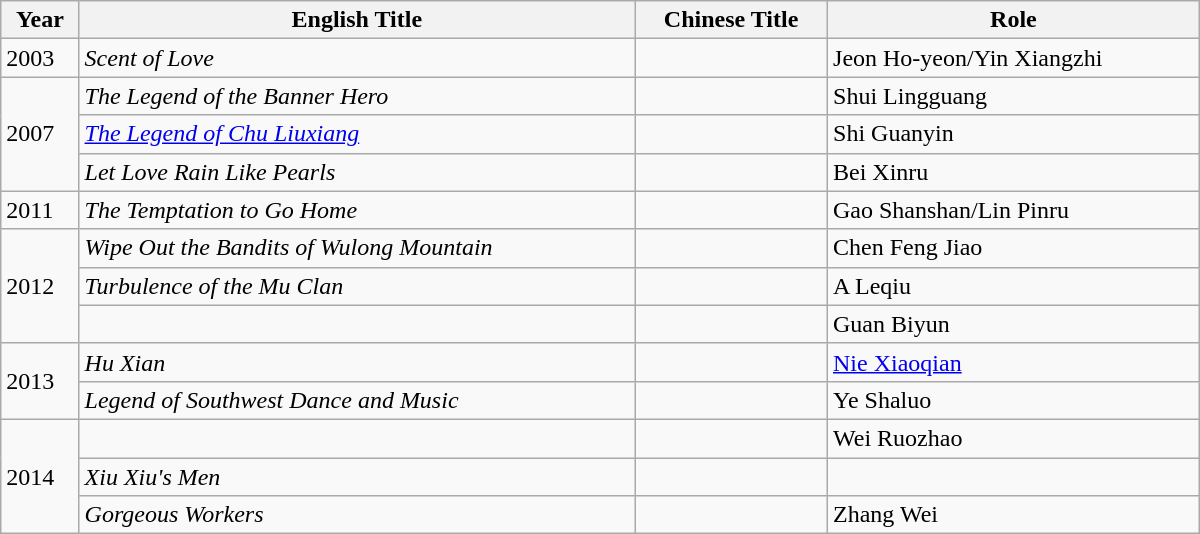<table class="wikitable" style="width:800px">
<tr>
<th>Year</th>
<th>English Title</th>
<th>Chinese Title</th>
<th>Role</th>
</tr>
<tr>
<td>2003</td>
<td><em>Scent of Love</em></td>
<td></td>
<td>Jeon Ho-yeon/Yin Xiangzhi</td>
</tr>
<tr>
<td rowspan="3">2007</td>
<td><em>The Legend of the Banner Hero</em> </td>
<td></td>
<td>Shui Lingguang</td>
</tr>
<tr>
<td><em><a href='#'>The Legend of Chu Liuxiang</a></em></td>
<td></td>
<td>Shi Guanyin</td>
</tr>
<tr>
<td><em>Let Love Rain Like Pearls</em> </td>
<td></td>
<td>Bei Xinru</td>
</tr>
<tr>
<td>2011</td>
<td><em>The Temptation to Go Home</em> </td>
<td></td>
<td>Gao Shanshan/Lin Pinru</td>
</tr>
<tr>
<td rowspan="3">2012</td>
<td><em>Wipe Out the Bandits of Wulong Mountain</em> </td>
<td></td>
<td>Chen Feng Jiao</td>
</tr>
<tr>
<td><em>Turbulence of the Mu Clan</em> </td>
<td></td>
<td>A Leqiu</td>
</tr>
<tr>
<td></td>
<td></td>
<td>Guan Biyun</td>
</tr>
<tr>
<td rowspan="2">2013</td>
<td><em>Hu Xian</em></td>
<td></td>
<td><a href='#'>Nie Xiaoqian</a></td>
</tr>
<tr>
<td><em>Legend of Southwest Dance and Music</em></td>
<td></td>
<td>Ye Shaluo</td>
</tr>
<tr>
<td rowspan="3">2014</td>
<td></td>
<td></td>
<td>Wei Ruozhao</td>
</tr>
<tr>
<td><em>Xiu Xiu's Men</em></td>
<td></td>
<td></td>
</tr>
<tr>
<td><em>Gorgeous Workers</em> </td>
<td></td>
<td>Zhang Wei</td>
</tr>
</table>
